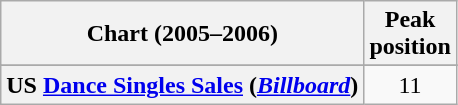<table class="wikitable sortable plainrowheaders" style="text-align:center">
<tr>
<th scope="col">Chart (2005–2006)</th>
<th scope="col">Peak<br>position</th>
</tr>
<tr>
</tr>
<tr>
</tr>
<tr>
</tr>
<tr>
</tr>
<tr>
</tr>
<tr>
</tr>
<tr>
<th scope="row">US <a href='#'>Dance Singles Sales</a> (<em><a href='#'>Billboard</a></em>)</th>
<td>11</td>
</tr>
</table>
